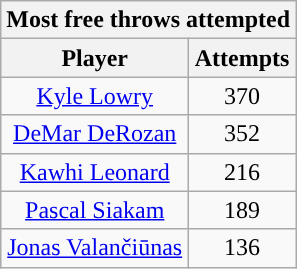<table class="wikitable sortable" style="text-align:center">
<tr>
<th colspan="2">Most free throws attempted</th>
</tr>
<tr>
<th>Player</th>
<th>Attempts</th>
</tr>
<tr>
<td><a href='#'>Kyle Lowry</a></td>
<td>370</td>
</tr>
<tr>
<td><a href='#'>DeMar DeRozan</a></td>
<td>352</td>
</tr>
<tr>
<td><a href='#'>Kawhi Leonard</a></td>
<td>216</td>
</tr>
<tr>
<td><a href='#'>Pascal Siakam</a></td>
<td>189</td>
</tr>
<tr>
<td><a href='#'>Jonas Valančiūnas</a></td>
<td>136</td>
</tr>
</table>
